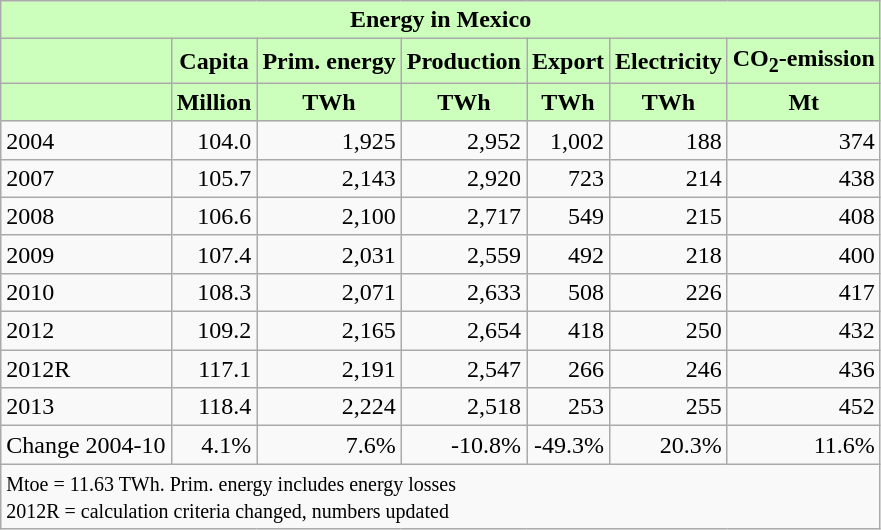<table class="wikitable">
<tr>
<th colspan="7" align="center" style="background-color: #cfb;">Energy in Mexico</th>
</tr>
<tr>
<th style="background-color: #cfb;"></th>
<th style="background-color: #cfb;">Capita</th>
<th style="background-color: #cfb;">Prim. energy</th>
<th style="background-color: #cfb;">Production</th>
<th style="background-color: #cfb;">Export</th>
<th style="background-color: #cfb;">Electricity</th>
<th style="background-color: #cfb;">CO<sub>2</sub>-emission</th>
</tr>
<tr ---->
<th style="background-color: #cfb;"></th>
<th style="background-color: #cfb;">Million</th>
<th style="background-color: #cfb;">TWh</th>
<th style="background-color: #cfb;">TWh</th>
<th style="background-color: #cfb;">TWh</th>
<th style="background-color: #cfb;">TWh</th>
<th style="background-color: #cfb;">Mt</th>
</tr>
<tr ---->
<td align="left">2004</td>
<td align="right">104.0</td>
<td align="right">1,925</td>
<td align="right">2,952</td>
<td align="right">1,002</td>
<td align="right">188</td>
<td align="right">374</td>
</tr>
<tr ---->
<td align="left">2007</td>
<td align="right">105.7</td>
<td align="right">2,143</td>
<td align="right">2,920</td>
<td align="right">723</td>
<td align="right">214</td>
<td align="right">438</td>
</tr>
<tr ---->
<td align="left">2008</td>
<td align="right">106.6</td>
<td align="right">2,100</td>
<td align="right">2,717</td>
<td align="right">549</td>
<td align="right">215</td>
<td align="right">408</td>
</tr>
<tr ---->
<td align="left">2009</td>
<td align="right">107.4</td>
<td align="right">2,031</td>
<td align="right">2,559</td>
<td align="right">492</td>
<td align="right">218</td>
<td align="right">400</td>
</tr>
<tr ---->
<td align="left">2010</td>
<td align="right">108.3</td>
<td align="right">2,071</td>
<td align="right">2,633</td>
<td align="right">508</td>
<td align="right">226</td>
<td align="right">417</td>
</tr>
<tr ---->
<td align="left">2012</td>
<td align="right">109.2</td>
<td align="right">2,165</td>
<td align="right">2,654</td>
<td align="right">418</td>
<td align="right">250</td>
<td align="right">432</td>
</tr>
<tr ---->
<td align="left">2012R</td>
<td align="right">117.1</td>
<td align="right">2,191</td>
<td align="right">2,547</td>
<td align="right">266</td>
<td align="right">246</td>
<td align="right">436</td>
</tr>
<tr ---->
<td align="left">2013</td>
<td align="right">118.4</td>
<td align="right">2,224</td>
<td align="right">2,518</td>
<td align="right">253</td>
<td align="right">255</td>
<td align="right">452</td>
</tr>
<tr ---->
<td align="left">Change 2004-10</td>
<td align="right">4.1%</td>
<td align="right">7.6%</td>
<td align="right">-10.8%</td>
<td align="right">-49.3%</td>
<td align="right">20.3%</td>
<td align="right">11.6%</td>
</tr>
<tr ---->
<td align="left" colspan=7><small> Mtoe = 11.63 TWh. Prim. energy includes energy losses </small><br><small>2012R =  calculation criteria changed, numbers updated </small></td>
</tr>
</table>
